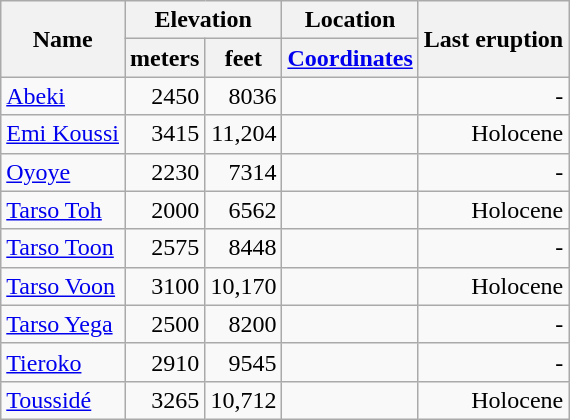<table class="wikitable">
<tr>
<th rowspan="2">Name</th>
<th colspan ="2">Elevation</th>
<th>Location</th>
<th rowspan="2">Last eruption</th>
</tr>
<tr>
<th>meters</th>
<th>feet</th>
<th><a href='#'>Coordinates</a></th>
</tr>
<tr align="right">
<td align="left"><a href='#'>Abeki</a></td>
<td>2450</td>
<td>8036</td>
<td></td>
<td>-</td>
</tr>
<tr align="right">
<td align="left"><a href='#'>Emi Koussi</a></td>
<td>3415</td>
<td>11,204</td>
<td></td>
<td>Holocene</td>
</tr>
<tr align="right">
<td align="left"><a href='#'>Oyoye</a></td>
<td>2230</td>
<td>7314</td>
<td></td>
<td>-</td>
</tr>
<tr align="right">
<td align="left"><a href='#'>Tarso Toh</a></td>
<td>2000</td>
<td>6562</td>
<td></td>
<td>Holocene</td>
</tr>
<tr align="right">
<td align="left"><a href='#'>Tarso Toon</a></td>
<td>2575</td>
<td>8448</td>
<td></td>
<td>-</td>
</tr>
<tr align="right">
<td align="left"><a href='#'>Tarso Voon</a></td>
<td>3100</td>
<td>10,170</td>
<td></td>
<td>Holocene</td>
</tr>
<tr align="right">
<td align="left"><a href='#'>Tarso Yega</a></td>
<td>2500</td>
<td>8200</td>
<td></td>
<td>-</td>
</tr>
<tr align="right">
<td align="left"><a href='#'>Tieroko</a></td>
<td>2910</td>
<td>9545</td>
<td></td>
<td>-</td>
</tr>
<tr align="right">
<td align="left"><a href='#'>Toussidé</a></td>
<td>3265</td>
<td>10,712</td>
<td></td>
<td>Holocene</td>
</tr>
</table>
